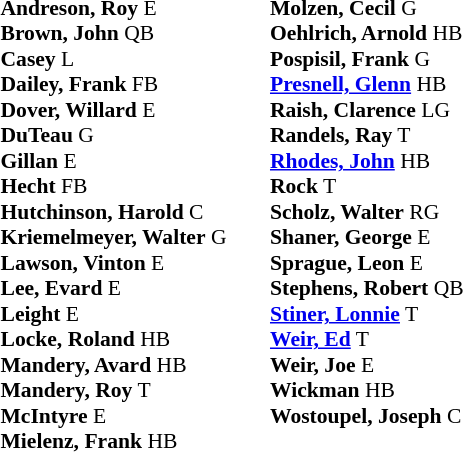<table class="toccolours" style="border-collapse:collapse; font-size:90%;">
<tr>
<td colspan="7" align="center"></td>
</tr>
<tr>
<td colspan=7 align="right"></td>
</tr>
<tr>
<td valign="top"><br><strong>Andreson, Roy</strong> E<br>
<strong>Brown, John</strong> QB<br>
<strong>Casey</strong> L<br>
<strong>Dailey, Frank</strong> FB<br>
<strong>Dover, Willard</strong> E<br>
<strong>DuTeau</strong> G<br>
<strong>Gillan</strong> E<br>
<strong>Hecht</strong> FB<br>
<strong>Hutchinson, Harold</strong> C<br>
<strong>Kriemelmeyer, Walter</strong> G<br>
<strong>Lawson, Vinton</strong> E<br>
<strong>Lee, Evard</strong> E<br>
<strong>Leight</strong> E<br>
<strong>Locke, Roland</strong> HB<br>
<strong>Mandery, Avard</strong> HB<br>
<strong>Mandery, Roy</strong> T<br>
<strong>McIntyre</strong> E<br>
<strong>Mielenz, Frank</strong> HB<br></td>
<td width="25"> </td>
<td valign="top"><br><strong>Molzen, Cecil</strong> G<br>
<strong>Oehlrich, Arnold</strong> HB<br>
<strong>Pospisil, Frank</strong> G<br>
<strong><a href='#'>Presnell, Glenn</a></strong> HB<br>
<strong>Raish, Clarence</strong> LG<br>
<strong>Randels, Ray</strong> T<br>
<strong><a href='#'>Rhodes, John</a></strong> HB<br>
<strong>Rock</strong> T<br>
<strong>Scholz, Walter</strong> RG<br>
<strong>Shaner, George</strong> E<br>
<strong>Sprague, Leon</strong> E<br>
<strong>Stephens, Robert</strong> QB<br>
<strong><a href='#'>Stiner, Lonnie</a></strong> T<br>
<strong><a href='#'>Weir, Ed</a></strong> T<br>
<strong>Weir, Joe</strong> E<br>
<strong>Wickman</strong> HB<br>
<strong>Wostoupel, Joseph</strong> C<br>
</td>
</tr>
</table>
